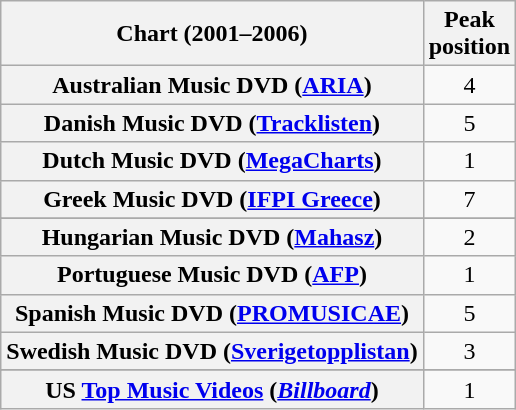<table class="wikitable sortable plainrowheaders" style="text-align:center;">
<tr>
<th scope="col">Chart (2001–2006)</th>
<th scope="col">Peak<br>position</th>
</tr>
<tr>
<th scope="row">Australian Music DVD (<a href='#'>ARIA</a>)</th>
<td>4</td>
</tr>
<tr>
<th scope="row">Danish Music DVD (<a href='#'>Tracklisten</a>)</th>
<td>5</td>
</tr>
<tr>
<th scope="row">Dutch Music DVD (<a href='#'>MegaCharts</a>)</th>
<td>1</td>
</tr>
<tr>
<th scope="row">Greek Music DVD (<a href='#'>IFPI Greece</a>)</th>
<td style="text-align:center;">7</td>
</tr>
<tr>
</tr>
<tr>
<th scope="row">Hungarian Music DVD (<a href='#'>Mahasz</a>)</th>
<td align="center">2</td>
</tr>
<tr>
<th scope="row">Portuguese Music DVD (<a href='#'>AFP</a>)</th>
<td>1</td>
</tr>
<tr>
<th scope="row">Spanish Music DVD (<a href='#'>PROMUSICAE</a>)</th>
<td>5</td>
</tr>
<tr>
<th scope="row">Swedish Music DVD (<a href='#'>Sverigetopplistan</a>)</th>
<td>3</td>
</tr>
<tr>
</tr>
<tr>
</tr>
<tr>
</tr>
<tr>
<th scope="row">US <a href='#'>Top Music Videos</a> (<em><a href='#'>Billboard</a></em>)</th>
<td>1</td>
</tr>
</table>
